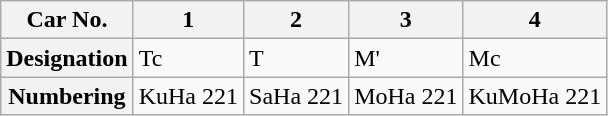<table class="wikitable">
<tr>
<th>Car No.</th>
<th>1</th>
<th>2</th>
<th>3</th>
<th>4</th>
</tr>
<tr>
<th>Designation</th>
<td>Tc</td>
<td>T</td>
<td>M'</td>
<td>Mc</td>
</tr>
<tr>
<th>Numbering</th>
<td>KuHa 221</td>
<td>SaHa 221</td>
<td>MoHa 221</td>
<td>KuMoHa 221</td>
</tr>
</table>
